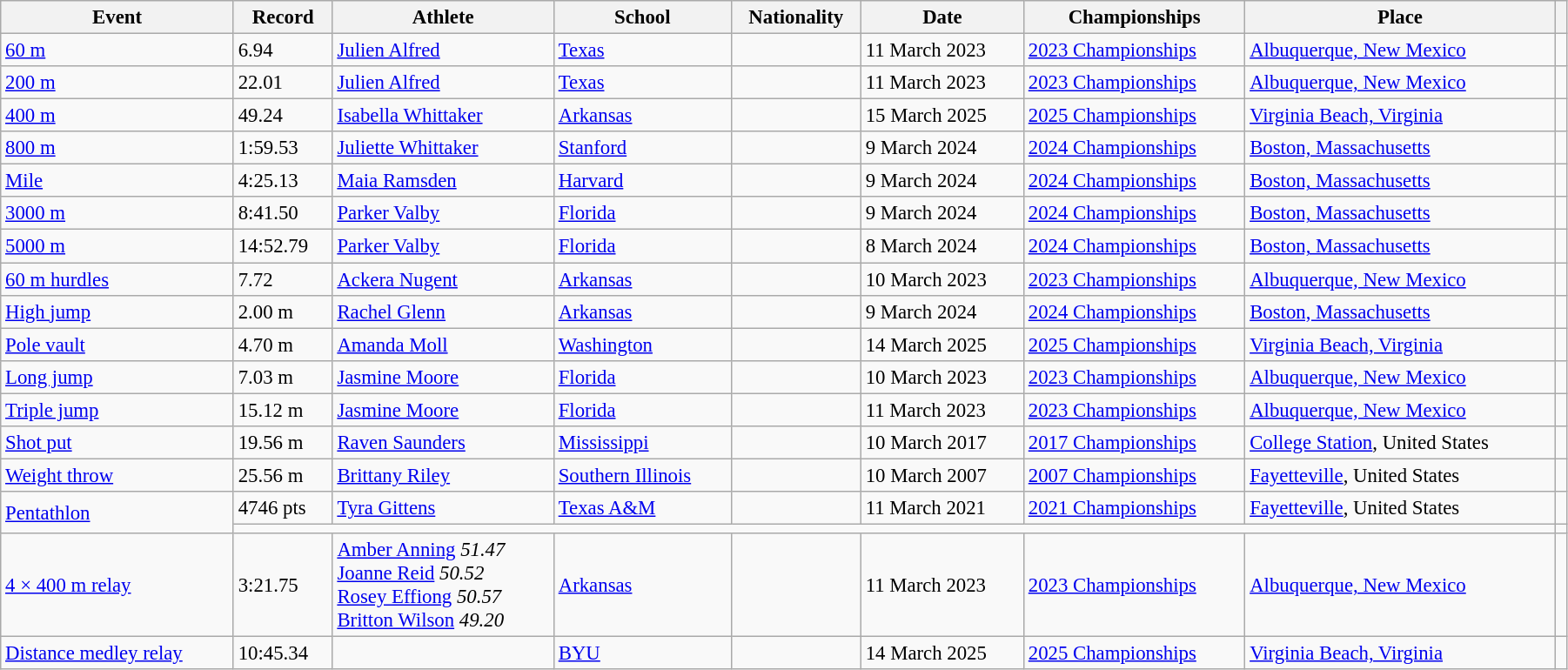<table class="wikitable" style="font-size:95%; width: 95%;">
<tr>
<th>Event</th>
<th>Record</th>
<th>Athlete</th>
<th>School</th>
<th>Nationality</th>
<th>Date</th>
<th>Championships</th>
<th>Place</th>
<th></th>
</tr>
<tr>
<td><a href='#'>60 m</a></td>
<td>6.94 </td>
<td><a href='#'>Julien Alfred</a></td>
<td><a href='#'>Texas</a></td>
<td></td>
<td>11 March 2023</td>
<td><a href='#'>2023 Championships</a></td>
<td><a href='#'>Albuquerque, New Mexico</a></td>
<td></td>
</tr>
<tr>
<td><a href='#'>200 m</a></td>
<td>22.01 </td>
<td><a href='#'>Julien Alfred</a></td>
<td><a href='#'>Texas</a></td>
<td></td>
<td>11 March 2023</td>
<td><a href='#'>2023 Championships</a></td>
<td><a href='#'>Albuquerque, New Mexico</a></td>
<td></td>
</tr>
<tr>
<td><a href='#'>400 m</a></td>
<td>49.24</td>
<td><a href='#'>Isabella Whittaker</a></td>
<td><a href='#'>Arkansas</a></td>
<td></td>
<td>15 March 2025</td>
<td><a href='#'>2025 Championships</a></td>
<td><a href='#'>Virginia Beach, Virginia</a></td>
<td></td>
</tr>
<tr>
<td><a href='#'>800 m</a></td>
<td>1:59.53</td>
<td><a href='#'>Juliette Whittaker</a></td>
<td><a href='#'>Stanford</a></td>
<td></td>
<td>9 March 2024</td>
<td><a href='#'>2024 Championships</a></td>
<td><a href='#'>Boston, Massachusetts</a></td>
<td></td>
</tr>
<tr>
<td><a href='#'>Mile</a></td>
<td>4:25.13</td>
<td><a href='#'>Maia Ramsden</a></td>
<td><a href='#'>Harvard</a></td>
<td></td>
<td>9 March 2024</td>
<td><a href='#'>2024 Championships</a></td>
<td><a href='#'>Boston, Massachusetts</a></td>
<td></td>
</tr>
<tr>
<td><a href='#'>3000 m</a></td>
<td>8:41.50</td>
<td><a href='#'>Parker Valby</a></td>
<td><a href='#'>Florida</a></td>
<td></td>
<td>9 March 2024</td>
<td><a href='#'>2024 Championships</a></td>
<td><a href='#'>Boston, Massachusetts</a></td>
<td></td>
</tr>
<tr>
<td><a href='#'>5000 m</a></td>
<td>14:52.79</td>
<td><a href='#'>Parker Valby</a></td>
<td><a href='#'>Florida</a></td>
<td></td>
<td>8 March 2024</td>
<td><a href='#'>2024 Championships</a></td>
<td><a href='#'>Boston, Massachusetts</a></td>
<td></td>
</tr>
<tr>
<td><a href='#'>60 m hurdles</a></td>
<td>7.72 </td>
<td><a href='#'>Ackera Nugent</a></td>
<td><a href='#'>Arkansas</a></td>
<td></td>
<td>10 March 2023</td>
<td><a href='#'>2023 Championships</a></td>
<td><a href='#'>Albuquerque, New Mexico</a></td>
<td></td>
</tr>
<tr>
<td><a href='#'>High jump</a></td>
<td>2.00 m</td>
<td><a href='#'>Rachel Glenn</a></td>
<td><a href='#'>Arkansas</a></td>
<td></td>
<td>9 March 2024</td>
<td><a href='#'>2024 Championships</a></td>
<td><a href='#'>Boston, Massachusetts</a></td>
<td></td>
</tr>
<tr>
<td><a href='#'>Pole vault</a></td>
<td>4.70 m</td>
<td><a href='#'>Amanda Moll</a></td>
<td><a href='#'>Washington</a></td>
<td></td>
<td>14 March 2025</td>
<td><a href='#'>2025 Championships</a></td>
<td><a href='#'>Virginia Beach, Virginia</a></td>
<td></td>
</tr>
<tr>
<td><a href='#'>Long jump</a></td>
<td>7.03 m </td>
<td><a href='#'>Jasmine Moore</a></td>
<td><a href='#'>Florida</a></td>
<td></td>
<td>10 March 2023</td>
<td><a href='#'>2023 Championships</a></td>
<td><a href='#'>Albuquerque, New Mexico</a></td>
<td></td>
</tr>
<tr>
<td><a href='#'>Triple jump</a></td>
<td>15.12 m </td>
<td><a href='#'>Jasmine Moore</a></td>
<td><a href='#'>Florida</a></td>
<td></td>
<td>11 March 2023</td>
<td><a href='#'>2023 Championships</a></td>
<td><a href='#'>Albuquerque, New Mexico</a></td>
<td></td>
</tr>
<tr>
<td><a href='#'>Shot put</a></td>
<td>19.56 m</td>
<td><a href='#'>Raven Saunders</a></td>
<td><a href='#'>Mississippi</a></td>
<td></td>
<td>10 March 2017</td>
<td><a href='#'>2017 Championships</a></td>
<td><a href='#'>College Station</a>, United States</td>
<td></td>
</tr>
<tr>
<td><a href='#'>Weight throw</a></td>
<td>25.56 m</td>
<td><a href='#'>Brittany Riley</a></td>
<td><a href='#'>Southern Illinois</a></td>
<td></td>
<td>10 March 2007</td>
<td><a href='#'>2007 Championships</a></td>
<td><a href='#'>Fayetteville</a>, United States</td>
<td></td>
</tr>
<tr>
<td rowspan=2><a href='#'>Pentathlon</a></td>
<td>4746 pts</td>
<td><a href='#'>Tyra Gittens</a></td>
<td><a href='#'>Texas A&M</a></td>
<td></td>
<td>11 March 2021</td>
<td><a href='#'>2021 Championships</a></td>
<td><a href='#'>Fayetteville</a>, United States</td>
<td></td>
</tr>
<tr>
<td colspan=7></td>
<td></td>
</tr>
<tr>
<td><a href='#'>4 × 400 m relay</a></td>
<td>3:21.75 </td>
<td><a href='#'>Amber Anning</a> <em>51.47</em><br><a href='#'>Joanne Reid</a> <em>50.52</em><br><a href='#'>Rosey Effiong</a> <em>50.57</em><br><a href='#'>Britton Wilson</a> <em>49.20</em></td>
<td><a href='#'>Arkansas</a></td>
<td><br><br><br></td>
<td>11 March 2023</td>
<td><a href='#'>2023 Championships</a></td>
<td><a href='#'>Albuquerque, New Mexico</a></td>
<td></td>
</tr>
<tr>
<td><a href='#'>Distance medley relay</a></td>
<td>10:45.34</td>
<td></td>
<td><a href='#'>BYU</a></td>
<td></td>
<td>14 March 2025</td>
<td><a href='#'>2025 Championships</a></td>
<td><a href='#'>Virginia Beach, Virginia</a></td>
<td></td>
</tr>
</table>
